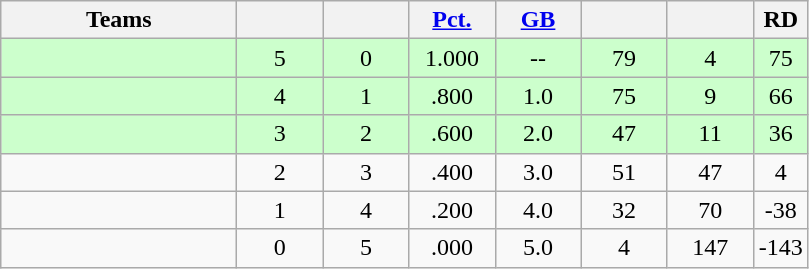<table class="wikitable" style="text-align:center;">
<tr>
<th width="150px">Teams</th>
<th width="50px"></th>
<th width="50px"></th>
<th width="50px"><a href='#'>Pct.</a></th>
<th width="50px"><a href='#'>GB</a></th>
<th width="50px"></th>
<th width="50px"></th>
<th>RD</th>
</tr>
<tr style="background-color:#ccffcc">
<td align="left"></td>
<td>5</td>
<td>0</td>
<td>1.000</td>
<td>--</td>
<td>79</td>
<td>4</td>
<td>75</td>
</tr>
<tr style="background-color:#ccffcc">
<td align="left"></td>
<td>4</td>
<td>1</td>
<td>.800</td>
<td>1.0</td>
<td>75</td>
<td>9</td>
<td>66</td>
</tr>
<tr style="background-color:#ccffcc">
<td align="left"></td>
<td>3</td>
<td>2</td>
<td>.600</td>
<td>2.0</td>
<td>47</td>
<td>11</td>
<td>36</td>
</tr>
<tr style="background-color:">
<td align="left"></td>
<td>2</td>
<td>3</td>
<td>.400</td>
<td>3.0</td>
<td>51</td>
<td>47</td>
<td>4</td>
</tr>
<tr style="background-color:">
<td align="left"></td>
<td>1</td>
<td>4</td>
<td>.200</td>
<td>4.0</td>
<td>32</td>
<td>70</td>
<td>-38</td>
</tr>
<tr style="background-color:">
<td align="left"></td>
<td>0</td>
<td>5</td>
<td>.000</td>
<td>5.0</td>
<td>4</td>
<td>147</td>
<td>-143</td>
</tr>
</table>
